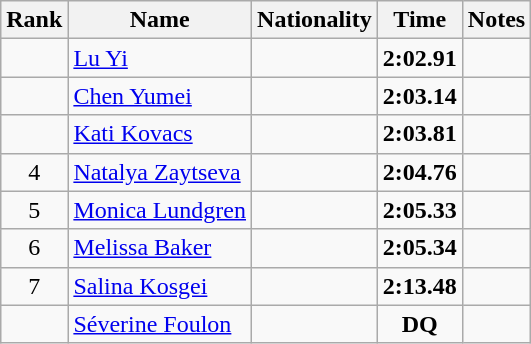<table class="wikitable sortable" style="text-align:center">
<tr>
<th>Rank</th>
<th>Name</th>
<th>Nationality</th>
<th>Time</th>
<th>Notes</th>
</tr>
<tr>
<td></td>
<td align=left><a href='#'>Lu Yi</a></td>
<td align=left></td>
<td><strong>2:02.91</strong></td>
<td></td>
</tr>
<tr>
<td></td>
<td align=left><a href='#'>Chen Yumei</a></td>
<td align=left></td>
<td><strong>2:03.14</strong></td>
<td></td>
</tr>
<tr>
<td></td>
<td align=left><a href='#'>Kati Kovacs</a></td>
<td align=left></td>
<td><strong>2:03.81</strong></td>
<td></td>
</tr>
<tr>
<td>4</td>
<td align=left><a href='#'>Natalya Zaytseva</a></td>
<td align=left></td>
<td><strong>2:04.76</strong></td>
<td></td>
</tr>
<tr>
<td>5</td>
<td align=left><a href='#'>Monica Lundgren</a></td>
<td align=left></td>
<td><strong>2:05.33</strong></td>
<td></td>
</tr>
<tr>
<td>6</td>
<td align=left><a href='#'>Melissa Baker</a></td>
<td align=left></td>
<td><strong>2:05.34</strong></td>
<td></td>
</tr>
<tr>
<td>7</td>
<td align=left><a href='#'>Salina Kosgei</a></td>
<td align=left></td>
<td><strong>2:13.48</strong></td>
<td></td>
</tr>
<tr>
<td></td>
<td align=left><a href='#'>Séverine Foulon</a></td>
<td align=left></td>
<td><strong>DQ</strong></td>
<td></td>
</tr>
</table>
